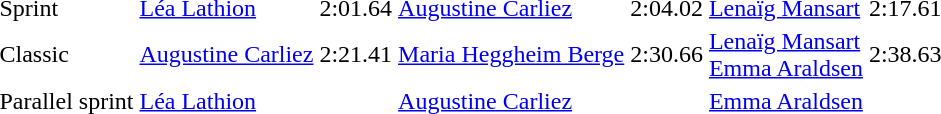<table>
<tr>
<td>Sprint</td>
<td> <a href='#'>Léa Lathion</a></td>
<td>2:01.64</td>
<td> <a href='#'>Augustine Carliez</a></td>
<td>2:04.02</td>
<td> <a href='#'>Lenaïg Mansart</a></td>
<td>2:17.61</td>
</tr>
<tr>
<td>Classic</td>
<td> <a href='#'>Augustine Carliez</a></td>
<td>2:21.41</td>
<td> <a href='#'>Maria Heggheim Berge</a></td>
<td>2:30.66</td>
<td> <a href='#'>Lenaïg Mansart</a><br> <a href='#'>Emma Araldsen</a></td>
<td>2:38.63</td>
</tr>
<tr>
<td>Parallel sprint</td>
<td colspan="2"> <a href='#'>Léa Lathion</a></td>
<td colspan="2"> <a href='#'>Augustine Carliez</a></td>
<td colspan="2"> <a href='#'>Emma Araldsen</a></td>
</tr>
</table>
